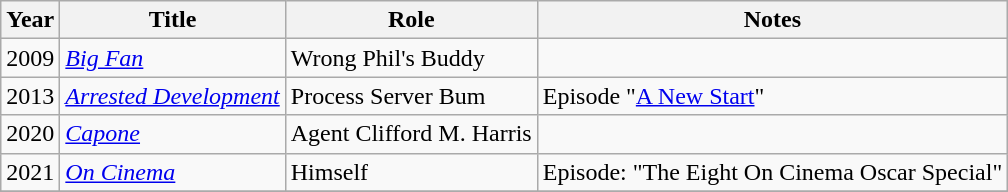<table class="wikitable">
<tr>
<th>Year</th>
<th>Title</th>
<th>Role</th>
<th>Notes</th>
</tr>
<tr>
<td>2009</td>
<td><em><a href='#'>Big Fan</a></em></td>
<td>Wrong Phil's Buddy</td>
<td></td>
</tr>
<tr>
<td>2013</td>
<td><em><a href='#'>Arrested Development</a></em></td>
<td>Process Server Bum</td>
<td>Episode "<a href='#'>A New Start</a>"</td>
</tr>
<tr>
<td>2020</td>
<td><em><a href='#'>Capone</a> </em></td>
<td>Agent Clifford M. Harris</td>
<td></td>
</tr>
<tr>
<td>2021</td>
<td><em><a href='#'>On Cinema</a></em></td>
<td>Himself</td>
<td>Episode: "The Eight On Cinema Oscar Special"</td>
</tr>
<tr>
</tr>
</table>
